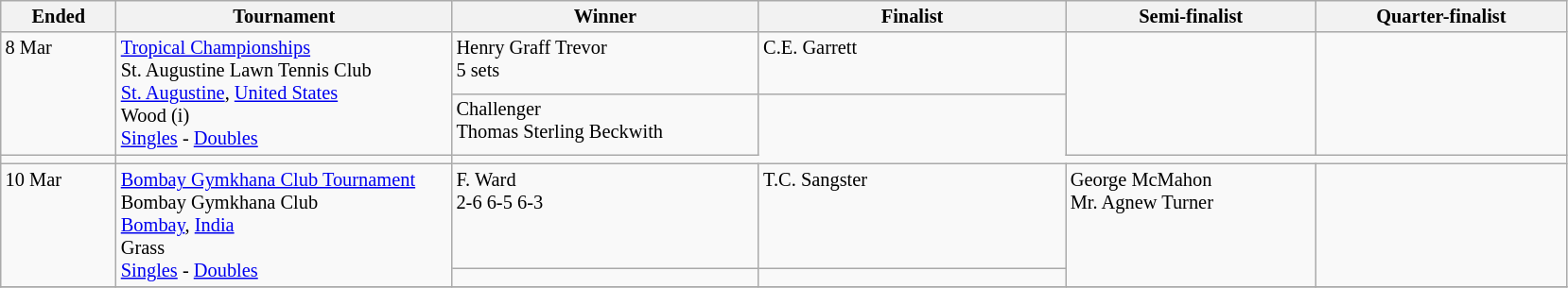<table class="wikitable" style="font-size:85%;">
<tr>
<th width="75">Ended</th>
<th width="230">Tournament</th>
<th width="210">Winner</th>
<th width="210">Finalist</th>
<th width="170">Semi-finalist</th>
<th width="170">Quarter-finalist</th>
</tr>
<tr valign=top>
<td rowspan=2>8 Mar</td>
<td rowspan=2><a href='#'>Tropical Championships</a><br>St. Augustine Lawn Tennis Club<br><a href='#'>St. Augustine</a>, <a href='#'>United States</a><br>Wood (i)<br> <a href='#'>Singles</a> - <a href='#'>Doubles</a></td>
<td> Henry Graff Trevor<br>5 sets</td>
<td> C.E. Garrett</td>
<td rowspan=2></td>
<td rowspan=2></td>
</tr>
<tr valign=top>
<td>Challenger<br> Thomas Sterling Beckwith</td>
</tr>
<tr valign=top>
<td></td>
<td></td>
</tr>
<tr valign=top>
<td rowspan=2>10 Mar</td>
<td rowspan=2><a href='#'>Bombay Gymkhana Club Tournament</a><br>Bombay Gymkhana Club <br><a href='#'>Bombay</a>, <a href='#'>India</a><br>Grass<br> <a href='#'>Singles</a> - <a href='#'>Doubles</a></td>
<td> F. Ward<br>2-6 6-5 6-3</td>
<td> T.C. Sangster</td>
<td rowspan=2> George McMahon <br> Mr. Agnew Turner</td>
<td rowspan=2></td>
</tr>
<tr valign=top>
<td></td>
<td></td>
</tr>
<tr valign=top>
</tr>
</table>
